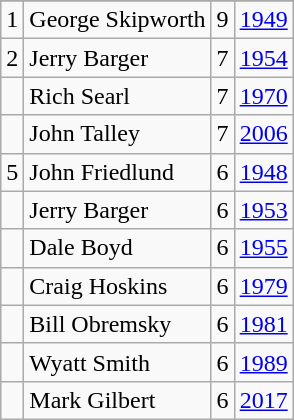<table class="wikitable">
<tr>
</tr>
<tr>
<td>1</td>
<td>George Skipworth</td>
<td>9</td>
<td><a href='#'>1949</a></td>
</tr>
<tr>
<td>2</td>
<td>Jerry Barger</td>
<td>7</td>
<td><a href='#'>1954</a></td>
</tr>
<tr>
<td></td>
<td>Rich Searl</td>
<td>7</td>
<td><a href='#'>1970</a></td>
</tr>
<tr>
<td></td>
<td>John Talley</td>
<td>7</td>
<td><a href='#'>2006</a></td>
</tr>
<tr>
<td>5</td>
<td>John Friedlund</td>
<td>6</td>
<td><a href='#'>1948</a></td>
</tr>
<tr>
<td></td>
<td>Jerry Barger</td>
<td>6</td>
<td><a href='#'>1953</a></td>
</tr>
<tr>
<td></td>
<td>Dale Boyd</td>
<td>6</td>
<td><a href='#'>1955</a></td>
</tr>
<tr>
<td></td>
<td>Craig Hoskins</td>
<td>6</td>
<td><a href='#'>1979</a></td>
</tr>
<tr>
<td></td>
<td>Bill Obremsky</td>
<td>6</td>
<td><a href='#'>1981</a></td>
</tr>
<tr>
<td></td>
<td>Wyatt Smith</td>
<td>6</td>
<td><a href='#'>1989</a></td>
</tr>
<tr>
<td></td>
<td>Mark Gilbert</td>
<td>6</td>
<td><a href='#'>2017</a></td>
</tr>
</table>
